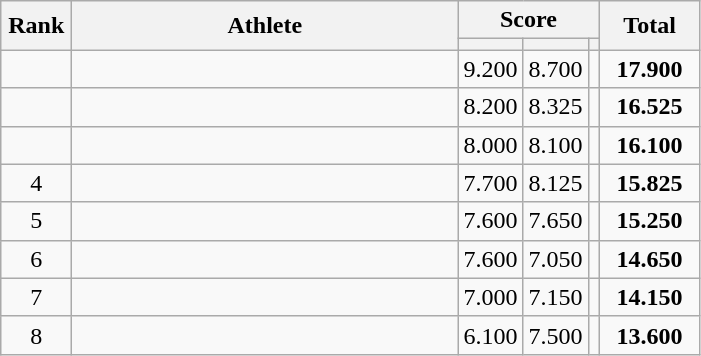<table class=wikitable style="text-align:center">
<tr>
<th width="40" rowspan="2">Rank</th>
<th width="250" rowspan="2">Athlete</th>
<th width="60" colspan="3">Score</th>
<th width="60" rowspan="2">Total</th>
</tr>
<tr>
<th></th>
<th></th>
<th></th>
</tr>
<tr>
<td></td>
<td align="left"></td>
<td>9.200</td>
<td>8.700</td>
<td></td>
<td><strong>17.900</strong></td>
</tr>
<tr>
<td></td>
<td align="left"></td>
<td>8.200</td>
<td>8.325</td>
<td></td>
<td><strong>16.525</strong></td>
</tr>
<tr>
<td></td>
<td align="left"></td>
<td>8.000</td>
<td>8.100</td>
<td></td>
<td><strong>16.100</strong></td>
</tr>
<tr>
<td>4</td>
<td align="left"></td>
<td>7.700</td>
<td>8.125</td>
<td></td>
<td><strong>15.825</strong></td>
</tr>
<tr>
<td>5</td>
<td align="left"></td>
<td>7.600</td>
<td>7.650</td>
<td></td>
<td><strong>15.250</strong></td>
</tr>
<tr>
<td>6</td>
<td align="left"></td>
<td>7.600</td>
<td>7.050</td>
<td></td>
<td><strong>14.650</strong></td>
</tr>
<tr>
<td>7</td>
<td align="left"></td>
<td>7.000</td>
<td>7.150</td>
<td></td>
<td><strong>14.150</strong></td>
</tr>
<tr>
<td>8</td>
<td align="left"></td>
<td>6.100</td>
<td>7.500</td>
<td></td>
<td><strong>13.600</strong></td>
</tr>
</table>
